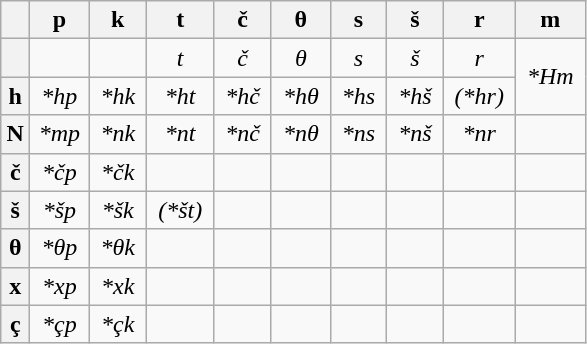<table class="wikitable">
<tr>
<th></th>
<th>p</th>
<th>k</th>
<th>t</th>
<th>č</th>
<th>θ</th>
<th>s</th>
<th>š</th>
<th>r</th>
<th>m</th>
</tr>
<tr>
<th>    </th>
<td></td>
<td></td>
<td align="center"><em>t</em></td>
<td align="center"><em>č</em></td>
<td align="center"><em>θ</em></td>
<td align="center"><em>s</em></td>
<td align="center"><em>š</em></td>
<td align="center"><em>r</em></td>
<td rowspan=2 align="center"> <em>*Hm</em> </td>
</tr>
<tr>
<th>h</th>
<td align="center"> <em>*hp</em> </td>
<td align="center"> <em>*hk</em> </td>
<td align="center"> <em>*ht</em> </td>
<td align="center"> <em>*hč</em> </td>
<td align="center"> <em>*hθ</em> </td>
<td align="center"> <em>*hs</em> </td>
<td align="center"> <em>*hš</em> </td>
<td align="center"> <em>(*hr)</em> </td>
</tr>
<tr>
<th>N</th>
<td align="center"><em>*mp</em></td>
<td align="center"><em>*nk</em></td>
<td align="center"><em>*nt</em></td>
<td align="center"><em>*nč</em></td>
<td align="center"><em>*nθ</em></td>
<td align="center"><em>*ns</em></td>
<td align="center"><em>*nš</em></td>
<td align="center"><em>*nr</em></td>
<td></td>
</tr>
<tr>
<th align="center">č</th>
<td align="center"><em>*čp</em></td>
<td align="center"><em>*čk</em></td>
<td></td>
<td></td>
<td></td>
<td></td>
<td></td>
<td></td>
<td></td>
</tr>
<tr>
<th>š</th>
<td align="center"><em>*šp</em></td>
<td align="center"><em>*šk</em></td>
<td align="center"> <em>(*št)</em> </td>
<td></td>
<td></td>
<td></td>
<td></td>
<td></td>
<td></td>
</tr>
<tr>
<th>θ</th>
<td align="center"><em>*θp</em></td>
<td align="center"><em>*θk</em></td>
<td></td>
<td></td>
<td></td>
<td></td>
<td></td>
<td></td>
<td></td>
</tr>
<tr>
<th>x</th>
<td align="center"><em>*xp</em></td>
<td align="center"><em>*xk</em></td>
<td></td>
<td></td>
<td></td>
<td></td>
<td></td>
<td></td>
<td></td>
</tr>
<tr>
<th>ç</th>
<td align="center"><em>*çp</em></td>
<td align="center"><em>*çk</em></td>
<td></td>
<td></td>
<td></td>
<td></td>
<td></td>
<td></td>
<td></td>
</tr>
</table>
